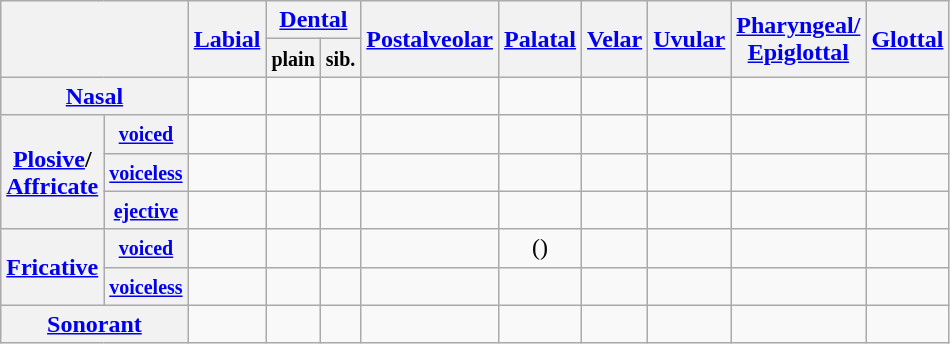<table class="wikitable" style="text-align:center">
<tr>
<th colspan="2" rowspan="2"></th>
<th rowspan="2"><a href='#'>Labial</a></th>
<th colspan="2"><a href='#'>Dental</a></th>
<th rowspan="2"><a href='#'>Postalveolar</a></th>
<th rowspan="2"><a href='#'>Palatal</a></th>
<th rowspan="2"><a href='#'>Velar</a></th>
<th rowspan="2"><a href='#'>Uvular</a></th>
<th rowspan="2"><a href='#'>Pharyngeal/<br>Epiglottal</a></th>
<th rowspan="2"><a href='#'>Glottal</a></th>
</tr>
<tr align="center" class="small">
<th><small>plain</small></th>
<th><small>sib.</small></th>
</tr>
<tr align="center">
<th colspan="2"><a href='#'>Nasal</a></th>
<td></td>
<td></td>
<td></td>
<td></td>
<td></td>
<td></td>
<td></td>
<td></td>
<td></td>
</tr>
<tr align="center">
<th rowspan="3"><a href='#'>Plosive</a>/<br><a href='#'>Affricate</a></th>
<th><small> <a href='#'>voiced</a></small></th>
<td></td>
<td></td>
<td></td>
<td></td>
<td></td>
<td></td>
<td></td>
<td></td>
<td></td>
</tr>
<tr align="center">
<th><small> <a href='#'>voiceless</a></small></th>
<td></td>
<td></td>
<td></td>
<td></td>
<td></td>
<td></td>
<td></td>
<td></td>
<td></td>
</tr>
<tr align="center">
<th><small><a href='#'>ejective</a></small></th>
<td></td>
<td></td>
<td></td>
<td></td>
<td></td>
<td></td>
<td></td>
<td></td>
<td></td>
</tr>
<tr align="center">
<th rowspan="2"><a href='#'>Fricative</a></th>
<th><small> <a href='#'>voiced</a></small></th>
<td></td>
<td></td>
<td></td>
<td></td>
<td>()</td>
<td></td>
<td></td>
<td></td>
<td></td>
</tr>
<tr>
<th><small> <a href='#'>voiceless</a></small></th>
<td></td>
<td></td>
<td></td>
<td></td>
<td></td>
<td></td>
<td></td>
<td></td>
<td></td>
</tr>
<tr align="center">
<th colspan="2"><a href='#'>Sonorant</a></th>
<td></td>
<td></td>
<td></td>
<td></td>
<td></td>
<td></td>
<td></td>
<td></td>
<td></td>
</tr>
</table>
